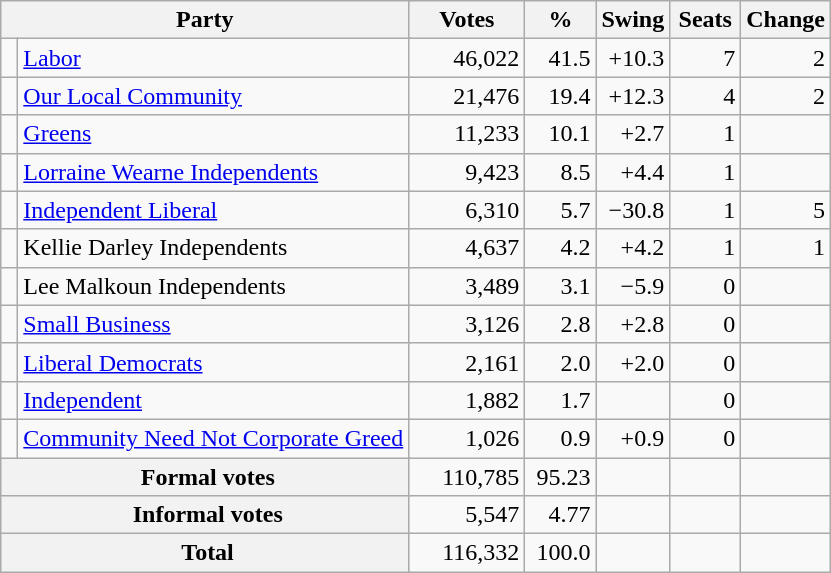<table class="wikitable" style="text-align:right; margin-bottom:0">
<tr>
<th style="width:10px" colspan=3>Party</th>
<th style="width:70px;">Votes</th>
<th style="width:40px;">%</th>
<th style="width:40px;">Swing</th>
<th style="width:40px;">Seats</th>
<th style="width:40px;">Change</th>
</tr>
<tr>
<td> </td>
<td style="text-align:left;" colspan="2"><a href='#'>Labor</a></td>
<td>46,022</td>
<td>41.5</td>
<td>+10.3</td>
<td>7</td>
<td> 2</td>
</tr>
<tr>
<td> </td>
<td style="text-align:left;" colspan="2"><a href='#'>Our Local Community</a></td>
<td>21,476</td>
<td>19.4</td>
<td>+12.3</td>
<td>4</td>
<td> 2</td>
</tr>
<tr>
<td> </td>
<td style="text-align:left;" colspan="2"><a href='#'>Greens</a></td>
<td>11,233</td>
<td>10.1</td>
<td>+2.7</td>
<td>1</td>
<td></td>
</tr>
<tr>
<td> </td>
<td style="text-align:left;" colspan="2"><a href='#'>Lorraine Wearne Independents</a></td>
<td>9,423</td>
<td>8.5</td>
<td>+4.4</td>
<td>1</td>
<td></td>
</tr>
<tr>
<td> </td>
<td style="text-align:left;" colspan="2"><a href='#'>Independent Liberal</a></td>
<td>6,310</td>
<td>5.7</td>
<td>−30.8</td>
<td>1</td>
<td> 5</td>
</tr>
<tr>
<td> </td>
<td style="text-align:left;" colspan="2">Kellie Darley Independents</td>
<td>4,637</td>
<td>4.2</td>
<td>+4.2</td>
<td>1</td>
<td> 1</td>
</tr>
<tr>
<td> </td>
<td style="text-align:left;" colspan="2">Lee Malkoun Independents</td>
<td>3,489</td>
<td>3.1</td>
<td>−5.9</td>
<td>0</td>
<td></td>
</tr>
<tr>
<td> </td>
<td style="text-align:left;" colspan="2"><a href='#'>Small Business</a></td>
<td>3,126</td>
<td>2.8</td>
<td>+2.8</td>
<td>0</td>
<td></td>
</tr>
<tr>
<td> </td>
<td style="text-align:left;" colspan="2"><a href='#'>Liberal Democrats</a></td>
<td>2,161</td>
<td>2.0</td>
<td>+2.0</td>
<td>0</td>
<td></td>
</tr>
<tr>
<td> </td>
<td style="text-align:left;" colspan="2"><a href='#'>Independent</a></td>
<td>1,882</td>
<td>1.7</td>
<td></td>
<td>0</td>
<td></td>
</tr>
<tr>
<td> </td>
<td style="text-align:left;" colspan="2"><a href='#'>Community Need Not Corporate Greed</a></td>
<td>1,026</td>
<td>0.9</td>
<td>+0.9</td>
<td>0</td>
<td></td>
</tr>
<tr>
<th colspan="3" rowspan="1"> Formal votes</th>
<td>110,785</td>
<td>95.23</td>
<td></td>
<td></td>
<td></td>
</tr>
<tr>
<th colspan="3" rowspan="1"> Informal votes</th>
<td>5,547</td>
<td>4.77</td>
<td></td>
<td></td>
<td></td>
</tr>
<tr>
<th colspan="3" rowspan="1"> Total</th>
<td>116,332</td>
<td>100.0</td>
<td></td>
<td></td>
<td></td>
</tr>
</table>
